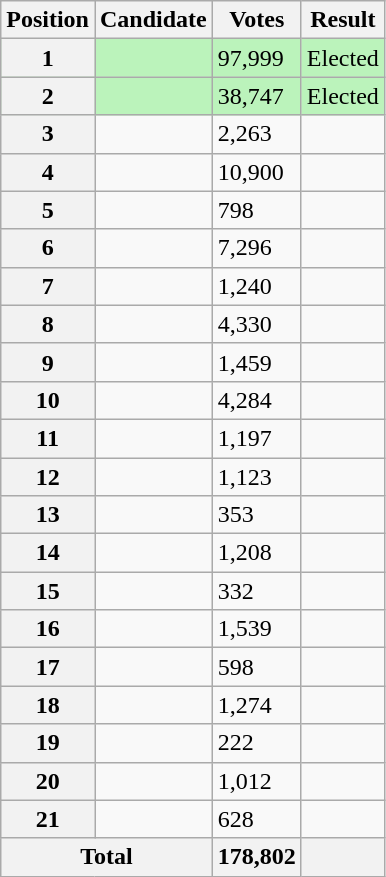<table class="wikitable sortable col3right">
<tr>
<th scope="col">Position</th>
<th scope="col">Candidate</th>
<th scope="col">Votes</th>
<th scope="col">Result</th>
</tr>
<tr bgcolor=bbf3bb>
<th scope="row">1</th>
<td></td>
<td>97,999</td>
<td>Elected</td>
</tr>
<tr bgcolor=bbf3bb>
<th scope="row">2</th>
<td></td>
<td>38,747</td>
<td>Elected</td>
</tr>
<tr>
<th scope="row">3</th>
<td></td>
<td>2,263</td>
<td></td>
</tr>
<tr>
<th scope="row">4</th>
<td></td>
<td>10,900</td>
<td></td>
</tr>
<tr>
<th scope="row">5</th>
<td></td>
<td>798</td>
<td></td>
</tr>
<tr>
<th scope="row">6</th>
<td></td>
<td>7,296</td>
<td></td>
</tr>
<tr>
<th scope="row">7</th>
<td></td>
<td>1,240</td>
<td></td>
</tr>
<tr>
<th scope="row">8</th>
<td></td>
<td>4,330</td>
<td></td>
</tr>
<tr>
<th scope="row">9</th>
<td></td>
<td>1,459</td>
<td></td>
</tr>
<tr>
<th scope="row">10</th>
<td></td>
<td>4,284</td>
<td></td>
</tr>
<tr>
<th scope="row">11</th>
<td></td>
<td>1,197</td>
<td></td>
</tr>
<tr>
<th scope="row">12</th>
<td></td>
<td>1,123</td>
<td></td>
</tr>
<tr>
<th scope="row">13</th>
<td></td>
<td>353</td>
<td></td>
</tr>
<tr>
<th scope="row">14</th>
<td></td>
<td>1,208</td>
<td></td>
</tr>
<tr>
<th scope="row">15</th>
<td></td>
<td>332</td>
<td></td>
</tr>
<tr>
<th scope="row">16</th>
<td></td>
<td>1,539</td>
<td></td>
</tr>
<tr>
<th scope="row">17</th>
<td></td>
<td>598</td>
<td></td>
</tr>
<tr>
<th scope="row">18</th>
<td></td>
<td>1,274</td>
<td></td>
</tr>
<tr>
<th scope="row">19</th>
<td></td>
<td>222</td>
<td></td>
</tr>
<tr>
<th scope="row">20</th>
<td></td>
<td>1,012</td>
<td></td>
</tr>
<tr>
<th scope="row">21</th>
<td></td>
<td>628</td>
<td></td>
</tr>
<tr class=sortbottom>
<th scope="row" colspan="2">Total</th>
<th style="text-align:right">178,802</th>
<th colspan="2"></th>
</tr>
</table>
